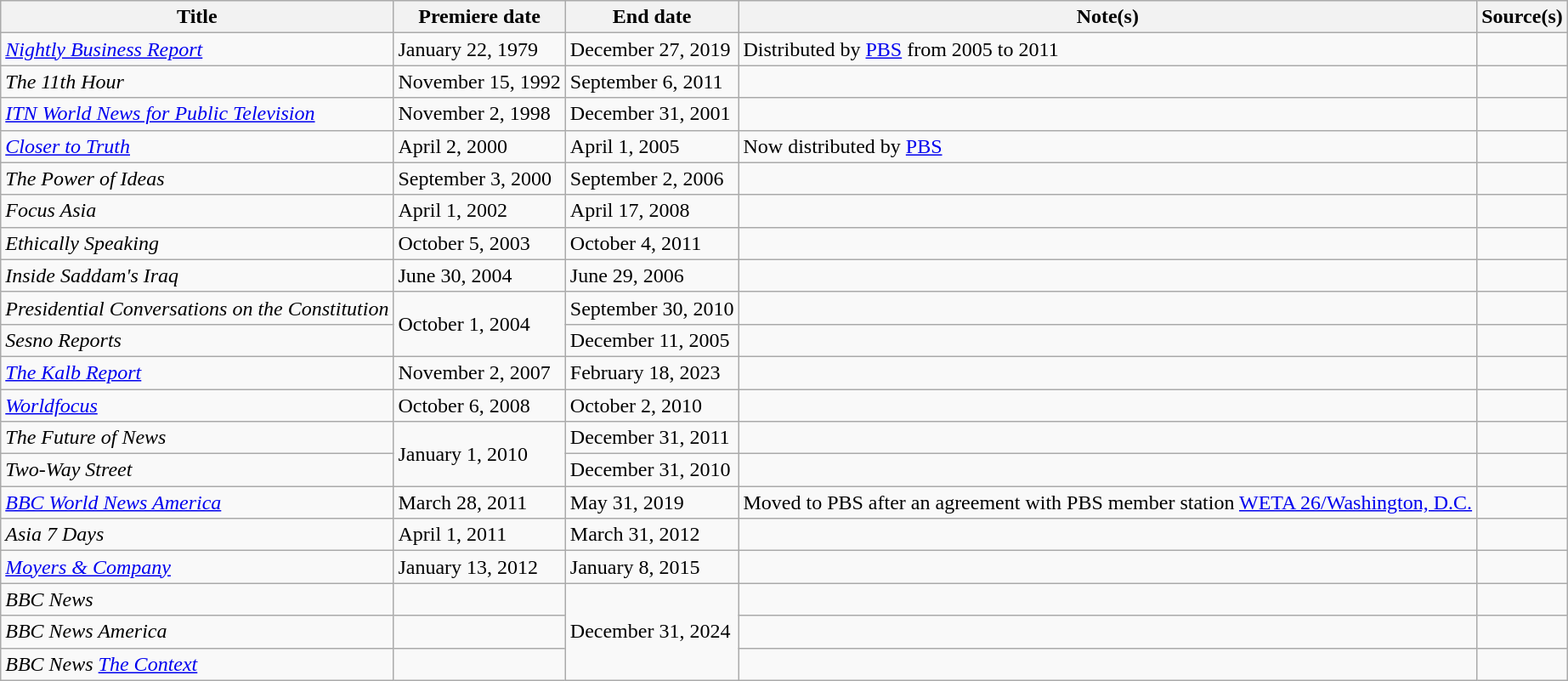<table class="wikitable sortable">
<tr>
<th>Title</th>
<th>Premiere date</th>
<th>End date</th>
<th>Note(s)</th>
<th>Source(s)</th>
</tr>
<tr>
<td><em><a href='#'>Nightly Business Report</a></em></td>
<td>January 22, 1979</td>
<td>December 27, 2019</td>
<td>Distributed by <a href='#'>PBS</a> from 2005 to 2011</td>
<td></td>
</tr>
<tr>
<td><em>The 11th Hour</em></td>
<td>November 15, 1992</td>
<td>September 6, 2011</td>
<td></td>
<td></td>
</tr>
<tr>
<td><em><a href='#'>ITN World News for Public Television</a></em></td>
<td>November 2, 1998</td>
<td>December 31, 2001</td>
<td></td>
<td></td>
</tr>
<tr>
<td><em><a href='#'>Closer to Truth</a></em></td>
<td>April 2, 2000</td>
<td>April 1, 2005</td>
<td>Now distributed by <a href='#'>PBS</a></td>
<td></td>
</tr>
<tr>
<td><em>The Power of Ideas</em></td>
<td>September 3, 2000</td>
<td>September 2, 2006</td>
<td></td>
<td></td>
</tr>
<tr>
<td><em>Focus Asia</em></td>
<td>April 1, 2002</td>
<td>April 17, 2008</td>
<td></td>
<td></td>
</tr>
<tr>
<td><em>Ethically Speaking</em></td>
<td>October 5, 2003</td>
<td>October 4, 2011</td>
<td></td>
<td></td>
</tr>
<tr>
<td><em>Inside Saddam's Iraq</em></td>
<td>June 30, 2004</td>
<td>June 29, 2006</td>
<td></td>
<td></td>
</tr>
<tr>
<td><em>Presidential Conversations on the Constitution</em></td>
<td rowspan="2">October 1, 2004</td>
<td>September 30, 2010</td>
<td></td>
<td></td>
</tr>
<tr>
<td><em>Sesno Reports</em></td>
<td>December 11, 2005</td>
<td></td>
<td></td>
</tr>
<tr>
<td><em><a href='#'>The Kalb Report</a></em></td>
<td>November 2, 2007</td>
<td>February 18, 2023</td>
<td></td>
<td></td>
</tr>
<tr>
<td><em><a href='#'>Worldfocus</a></em></td>
<td>October 6, 2008</td>
<td>October 2, 2010</td>
<td></td>
<td></td>
</tr>
<tr>
<td><em>The Future of News</em></td>
<td rowspan="2">January 1, 2010</td>
<td>December 31, 2011</td>
<td></td>
<td></td>
</tr>
<tr>
<td><em>Two-Way Street</em></td>
<td>December 31, 2010</td>
<td></td>
<td></td>
</tr>
<tr>
<td><em><a href='#'>BBC World News America</a></em></td>
<td>March 28, 2011</td>
<td>May 31, 2019</td>
<td>Moved to PBS after an agreement with PBS member station <a href='#'>WETA 26/Washington, D.C.</a></td>
<td></td>
</tr>
<tr>
<td><em>Asia 7 Days</em></td>
<td>April 1, 2011</td>
<td>March 31, 2012</td>
<td></td>
<td></td>
</tr>
<tr>
<td><em><a href='#'>Moyers & Company</a></em></td>
<td>January 13, 2012</td>
<td>January 8, 2015</td>
<td></td>
<td></td>
</tr>
<tr>
<td><em>BBC News</em></td>
<td></td>
<td rowspan="3">December 31, 2024</td>
<td></td>
<td></td>
</tr>
<tr>
<td><em>BBC News America</em></td>
<td></td>
<td></td>
<td></td>
</tr>
<tr>
<td><em>BBC News <a href='#'>The Context</a></em></td>
<td></td>
<td></td>
<td></td>
</tr>
</table>
